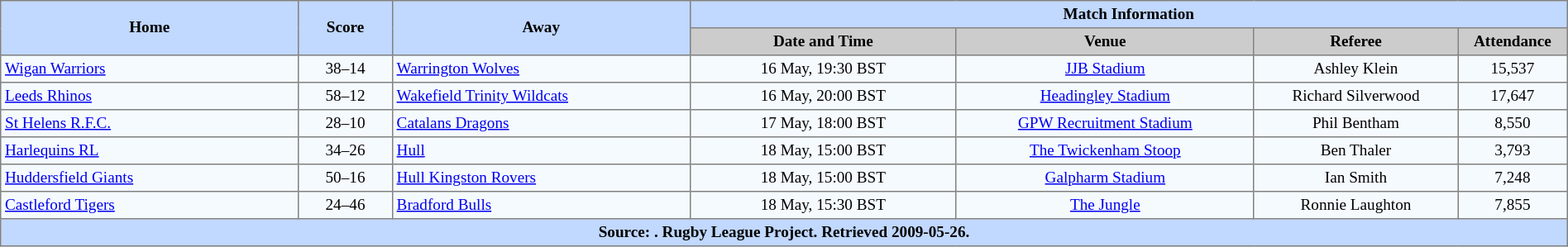<table border="1" cellpadding="3" cellspacing="0" style="border-collapse:collapse; font-size:80%; text-align:center; width:100%;">
<tr style="background:#c1d8ff;">
<th rowspan="2" style="width:19%;">Home</th>
<th rowspan="2" style="width:6%;">Score</th>
<th rowspan="2" style="width:19%;">Away</th>
<th colspan=6>Match Information</th>
</tr>
<tr style="background:#ccc;">
<th width=17%>Date and Time</th>
<th width=19%>Venue</th>
<th width=13%>Referee</th>
<th width=7%>Attendance</th>
</tr>
<tr style="background:#f5faff;">
<td align=left> <a href='#'>Wigan Warriors</a></td>
<td>38–14</td>
<td align=left> <a href='#'>Warrington Wolves</a></td>
<td>16 May, 19:30 BST</td>
<td><a href='#'>JJB Stadium</a></td>
<td>Ashley Klein</td>
<td>15,537</td>
</tr>
<tr style="background:#f5faff;">
<td align=left> <a href='#'>Leeds Rhinos</a></td>
<td>58–12</td>
<td align=left> <a href='#'>Wakefield Trinity Wildcats</a></td>
<td>16 May, 20:00 BST</td>
<td><a href='#'>Headingley Stadium</a></td>
<td>Richard Silverwood</td>
<td>17,647</td>
</tr>
<tr style="background:#f5faff;">
<td align=left> <a href='#'>St Helens R.F.C.</a></td>
<td>28–10</td>
<td align=left> <a href='#'>Catalans Dragons</a></td>
<td>17 May, 18:00 BST</td>
<td><a href='#'>GPW Recruitment Stadium</a></td>
<td>Phil Bentham</td>
<td>8,550</td>
</tr>
<tr style="background:#f5faff;">
<td align=left> <a href='#'>Harlequins RL</a></td>
<td>34–26</td>
<td align=left> <a href='#'>Hull</a></td>
<td>18 May, 15:00 BST</td>
<td><a href='#'>The Twickenham Stoop</a></td>
<td>Ben Thaler</td>
<td>3,793</td>
</tr>
<tr style="background:#f5faff;">
<td align=left> <a href='#'>Huddersfield Giants</a></td>
<td>50–16</td>
<td align=left> <a href='#'>Hull Kingston Rovers</a></td>
<td>18 May, 15:00 BST</td>
<td><a href='#'>Galpharm Stadium</a></td>
<td>Ian Smith</td>
<td>7,248</td>
</tr>
<tr style="background:#f5faff;">
<td align=left> <a href='#'>Castleford Tigers</a></td>
<td>24–46</td>
<td align=left> <a href='#'>Bradford Bulls</a></td>
<td>18 May, 15:30 BST</td>
<td><a href='#'>The Jungle</a></td>
<td>Ronnie Laughton</td>
<td>7,855</td>
</tr>
<tr style="background:#c1d8ff;">
<th colspan=10>Source: . Rugby League Project. Retrieved 2009-05-26.</th>
</tr>
</table>
